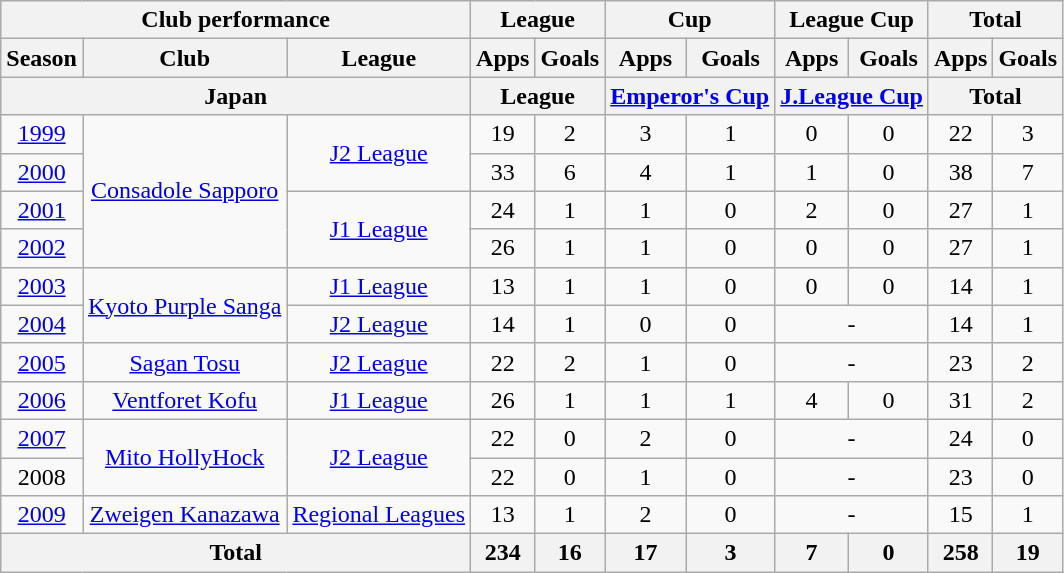<table class="wikitable" style="text-align:center;">
<tr>
<th colspan=3>Club performance</th>
<th colspan=2>League</th>
<th colspan=2>Cup</th>
<th colspan=2>League Cup</th>
<th colspan=2>Total</th>
</tr>
<tr>
<th>Season</th>
<th>Club</th>
<th>League</th>
<th>Apps</th>
<th>Goals</th>
<th>Apps</th>
<th>Goals</th>
<th>Apps</th>
<th>Goals</th>
<th>Apps</th>
<th>Goals</th>
</tr>
<tr>
<th colspan=3>Japan</th>
<th colspan=2>League</th>
<th colspan=2><a href='#'>Emperor's Cup</a></th>
<th colspan=2><a href='#'>J.League Cup</a></th>
<th colspan=2>Total</th>
</tr>
<tr>
<td><a href='#'>1999</a></td>
<td rowspan="4"><a href='#'>Consadole Sapporo</a></td>
<td rowspan="2"><a href='#'>J2 League</a></td>
<td>19</td>
<td>2</td>
<td>3</td>
<td>1</td>
<td>0</td>
<td>0</td>
<td>22</td>
<td>3</td>
</tr>
<tr>
<td><a href='#'>2000</a></td>
<td>33</td>
<td>6</td>
<td>4</td>
<td>1</td>
<td>1</td>
<td>0</td>
<td>38</td>
<td>7</td>
</tr>
<tr>
<td><a href='#'>2001</a></td>
<td rowspan="2"><a href='#'>J1 League</a></td>
<td>24</td>
<td>1</td>
<td>1</td>
<td>0</td>
<td>2</td>
<td>0</td>
<td>27</td>
<td>1</td>
</tr>
<tr>
<td><a href='#'>2002</a></td>
<td>26</td>
<td>1</td>
<td>1</td>
<td>0</td>
<td>0</td>
<td>0</td>
<td>27</td>
<td>1</td>
</tr>
<tr>
<td><a href='#'>2003</a></td>
<td rowspan="2"><a href='#'>Kyoto Purple Sanga</a></td>
<td><a href='#'>J1 League</a></td>
<td>13</td>
<td>1</td>
<td>1</td>
<td>0</td>
<td>0</td>
<td>0</td>
<td>14</td>
<td>1</td>
</tr>
<tr>
<td><a href='#'>2004</a></td>
<td><a href='#'>J2 League</a></td>
<td>14</td>
<td>1</td>
<td>0</td>
<td>0</td>
<td colspan="2">-</td>
<td>14</td>
<td>1</td>
</tr>
<tr>
<td><a href='#'>2005</a></td>
<td><a href='#'>Sagan Tosu</a></td>
<td><a href='#'>J2 League</a></td>
<td>22</td>
<td>2</td>
<td>1</td>
<td>0</td>
<td colspan="2">-</td>
<td>23</td>
<td>2</td>
</tr>
<tr>
<td><a href='#'>2006</a></td>
<td><a href='#'>Ventforet Kofu</a></td>
<td><a href='#'>J1 League</a></td>
<td>26</td>
<td>1</td>
<td>1</td>
<td>1</td>
<td>4</td>
<td>0</td>
<td>31</td>
<td>2</td>
</tr>
<tr>
<td><a href='#'>2007</a></td>
<td rowspan="2"><a href='#'>Mito HollyHock</a></td>
<td rowspan="2"><a href='#'>J2 League</a></td>
<td>22</td>
<td>0</td>
<td>2</td>
<td>0</td>
<td colspan="2">-</td>
<td>24</td>
<td>0</td>
</tr>
<tr>
<td>2008</td>
<td>22</td>
<td>0</td>
<td>1</td>
<td>0</td>
<td colspan="2">-</td>
<td>23</td>
<td>0</td>
</tr>
<tr>
<td><a href='#'>2009</a></td>
<td><a href='#'>Zweigen Kanazawa</a></td>
<td><a href='#'>Regional Leagues</a></td>
<td>13</td>
<td>1</td>
<td>2</td>
<td>0</td>
<td colspan="2">-</td>
<td>15</td>
<td>1</td>
</tr>
<tr>
<th colspan=3>Total</th>
<th>234</th>
<th>16</th>
<th>17</th>
<th>3</th>
<th>7</th>
<th>0</th>
<th>258</th>
<th>19</th>
</tr>
</table>
